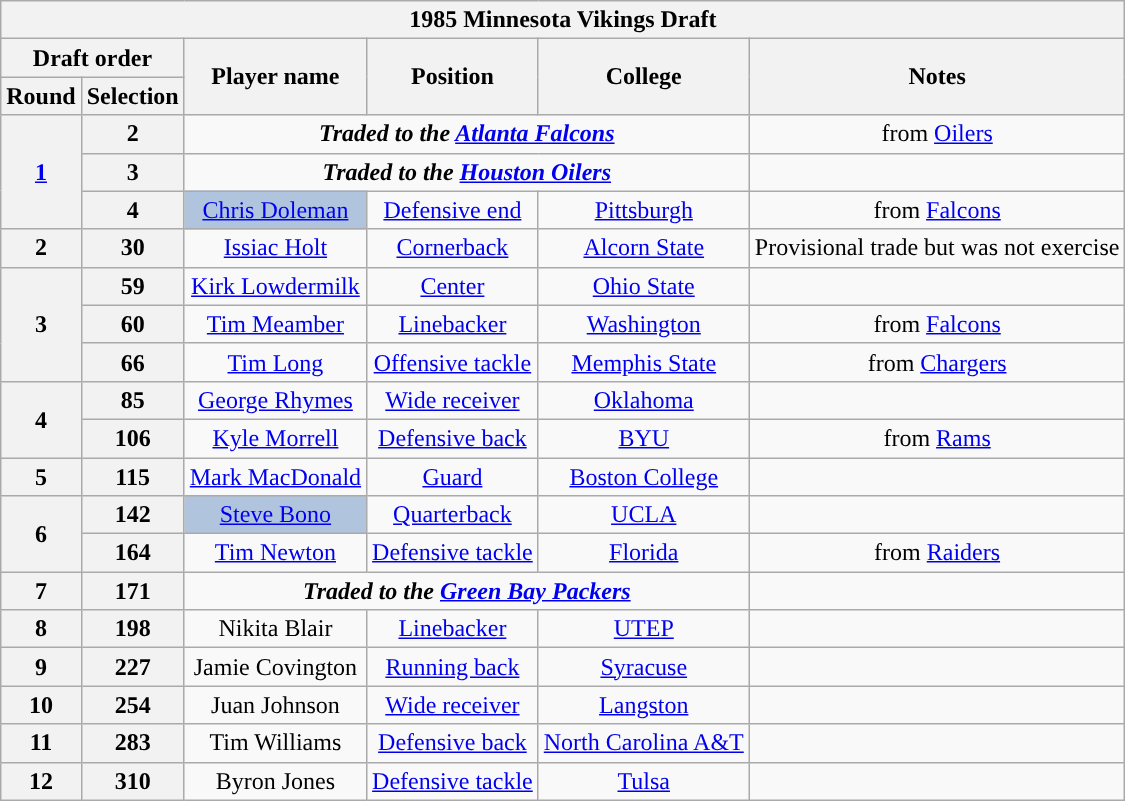<table class="wikitable" style="text-align:center">
<tr>
<th colspan="6">1985 Minnesota Vikings Draft</th>
</tr>
<tr>
<th colspan="2">Draft order</th>
<th rowspan="2">Player name</th>
<th rowspan="2">Position</th>
<th rowspan="2">College</th>
<th rowspan="2">Notes</th>
</tr>
<tr>
<th>Round</th>
<th>Selection</th>
</tr>
<tr>
<th rowspan="3"><a href='#'>1</a></th>
<th>2</th>
<td colspan="3"><strong><em>Traded to the <a href='#'>Atlanta Falcons</a></em></strong></td>
<td>from <a href='#'>Oilers</a></td>
</tr>
<tr>
<th>3</th>
<td colspan="3"><strong><em>Traded to the <a href='#'>Houston Oilers</a></em></strong></td>
<td></td>
</tr>
<tr>
<th>4</th>
<td bgcolor=lightsteelblue><a href='#'>Chris Doleman</a></td>
<td><a href='#'>Defensive end</a></td>
<td><a href='#'>Pittsburgh</a></td>
<td>from <a href='#'>Falcons</a></td>
</tr>
<tr>
<th>2</th>
<th>30</th>
<td><a href='#'>Issiac Holt</a></td>
<td><a href='#'>Cornerback</a></td>
<td><a href='#'>Alcorn State</a></td>
<td>Provisional trade but was not exercise</td>
</tr>
<tr>
<th rowspan="3">3</th>
<th>59</th>
<td><a href='#'>Kirk Lowdermilk</a></td>
<td><a href='#'>Center</a></td>
<td><a href='#'>Ohio State</a></td>
<td></td>
</tr>
<tr>
<th>60</th>
<td><a href='#'>Tim Meamber</a></td>
<td><a href='#'>Linebacker</a></td>
<td><a href='#'>Washington</a></td>
<td>from <a href='#'>Falcons</a></td>
</tr>
<tr>
<th>66</th>
<td><a href='#'>Tim Long</a></td>
<td><a href='#'>Offensive tackle</a></td>
<td><a href='#'>Memphis State</a></td>
<td>from <a href='#'>Chargers</a></td>
</tr>
<tr>
<th rowspan="2">4</th>
<th>85</th>
<td><a href='#'>George Rhymes</a></td>
<td><a href='#'>Wide receiver</a></td>
<td><a href='#'>Oklahoma</a></td>
<td></td>
</tr>
<tr>
<th>106</th>
<td><a href='#'>Kyle Morrell</a></td>
<td><a href='#'>Defensive back</a></td>
<td><a href='#'>BYU</a></td>
<td>from <a href='#'>Rams</a></td>
</tr>
<tr>
<th>5</th>
<th>115</th>
<td><a href='#'>Mark MacDonald</a></td>
<td><a href='#'>Guard</a></td>
<td><a href='#'>Boston College</a></td>
<td></td>
</tr>
<tr>
<th rowspan="2">6</th>
<th>142</th>
<td bgcolor=lightsteelblue><a href='#'>Steve Bono</a></td>
<td><a href='#'>Quarterback</a></td>
<td><a href='#'>UCLA</a></td>
<td></td>
</tr>
<tr>
<th>164</th>
<td><a href='#'>Tim Newton</a></td>
<td><a href='#'>Defensive tackle</a></td>
<td><a href='#'>Florida</a></td>
<td>from <a href='#'>Raiders</a></td>
</tr>
<tr>
<th>7</th>
<th>171</th>
<td colspan="3"><strong><em>Traded to the <a href='#'>Green Bay Packers</a></em></strong></td>
<td></td>
</tr>
<tr>
<th>8</th>
<th>198</th>
<td>Nikita Blair</td>
<td><a href='#'>Linebacker</a></td>
<td><a href='#'>UTEP</a></td>
<td></td>
</tr>
<tr>
<th>9</th>
<th>227</th>
<td>Jamie Covington</td>
<td><a href='#'>Running back</a></td>
<td><a href='#'>Syracuse</a></td>
<td></td>
</tr>
<tr>
<th>10</th>
<th>254</th>
<td>Juan Johnson</td>
<td><a href='#'>Wide receiver</a></td>
<td><a href='#'>Langston</a></td>
<td></td>
</tr>
<tr>
<th>11</th>
<th>283</th>
<td>Tim Williams</td>
<td><a href='#'>Defensive back</a></td>
<td><a href='#'>North Carolina A&T</a></td>
<td></td>
</tr>
<tr>
<th>12</th>
<th>310</th>
<td>Byron Jones</td>
<td><a href='#'>Defensive tackle</a></td>
<td><a href='#'>Tulsa</a></td>
<td></td>
</tr>
</table>
